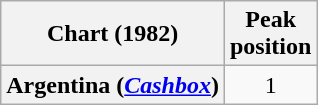<table class="wikitable sortable plainrowheaders" style="text-align:center;">
<tr>
<th>Chart (1982)</th>
<th>Peak<br>position</th>
</tr>
<tr>
<th scope="row">Argentina (<em><a href='#'>Cashbox</a></em>)</th>
<td>1</td>
</tr>
</table>
